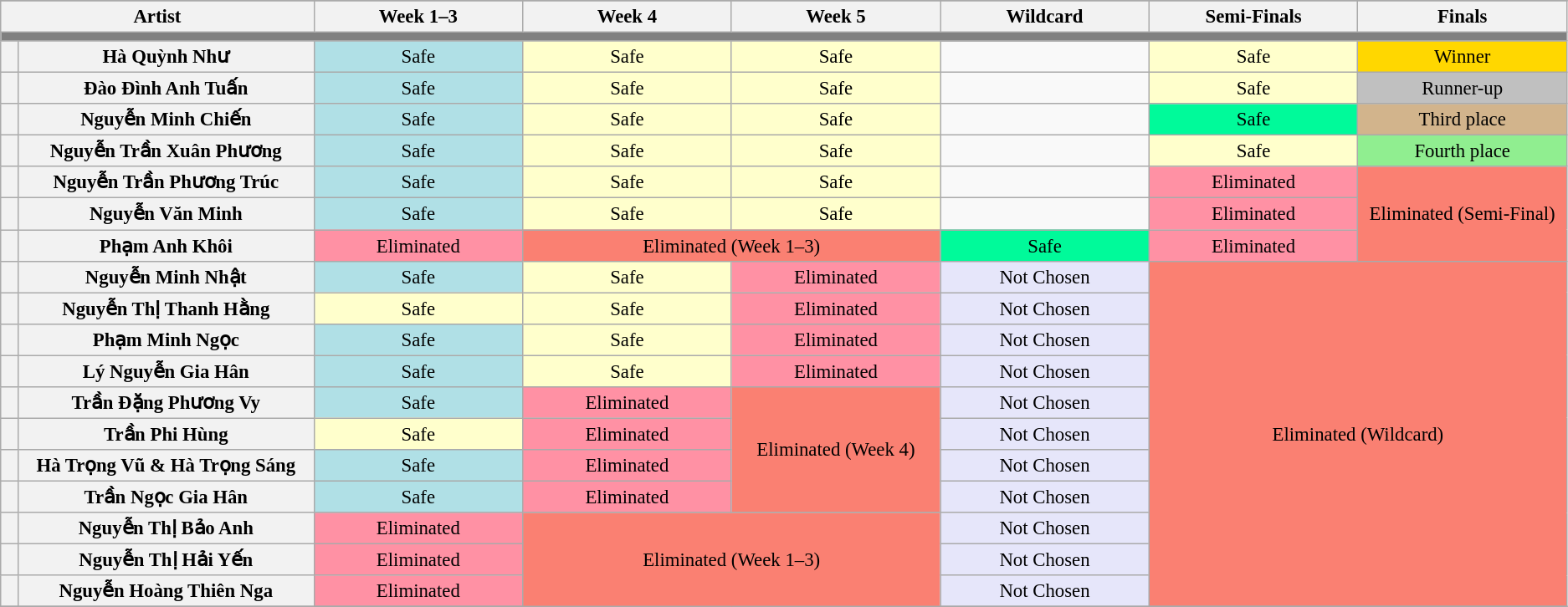<table class="wikitable"  style="text-align:center; font-size:95%; width:auto;">
<tr>
</tr>
<tr>
<th style="width:18%;" colspan="2">Artist</th>
<th style="width:12%;">Week 1–3</th>
<th style="width:12%;">Week 4</th>
<th style="width:12%;">Week 5</th>
<th style="width:12%;">Wildcard</th>
<th style="width:12%;">Semi-Finals</th>
<th style="width:12%;">Finals</th>
</tr>
<tr>
<th colspan="9" style="background:gray;"></th>
</tr>
<tr>
<th style="width:1%;" style="background:#fffa73;"></th>
<th style="width:14%;">Hà Quỳnh Như</th>
<td style="background:#B0E0E6;">Safe</td>
<td style="background:#FFFFCC;">Safe</td>
<td style="background:#FFFFCC;">Safe</td>
<td></td>
<td style="background:#FFFFCC;">Safe</td>
<td style="background:gold;">Winner</td>
</tr>
<tr>
<th style="width:1%;" style="background:#FEE7D0;"></th>
<th style="width:17%;">Đào Đình Anh Tuấn</th>
<td style="background:#B0E0E6;">Safe</td>
<td style="background:#FFFFCC;">Safe</td>
<td style="background:#FFFFCC;">Safe</td>
<td></td>
<td style="background:#FFFFCC;">Safe</td>
<td style="background:silver;">Runner-up</td>
</tr>
<tr>
<th style="width:1%;" style="background:#ED872D;"></th>
<th style="width:14%;">Nguyễn Minh Chiến</th>
<td style="background:#B0E0E6;">Safe</td>
<td style="background:#FFFFCC;">Safe</td>
<td style="background:#FFFFCC;">Safe</td>
<td></td>
<td style="background:#00FA9A;">Safe</td>
<td style="background:tan;">Third place</td>
</tr>
<tr>
<th style="width:1%;" style="background:#FEE7D0;"></th>
<th style="width:14%;">Nguyễn Trần Xuân Phương</th>
<td style="background:#B0E0E6;">Safe</td>
<td style="background:#FFFFCC;">Safe</td>
<td style="background:#FFFFCC;">Safe</td>
<td></td>
<td style="background:#FFFFCC;">Safe</td>
<td style="background:lightgreen;">Fourth place</td>
</tr>
<tr>
<th style="width:1%;" style="background:#fffa73;"></th>
<th style="width:14%;">Nguyễn Trần Phương Trúc</th>
<td style="background:#B0E0E6;">Safe</td>
<td style="background:#FFFFCC;">Safe</td>
<td style="background:#FFFFCC;">Safe</td>
<td></td>
<td style="background:#FF91A4;">Eliminated</td>
<td rowspan="3" style="background:salmon;">Eliminated (Semi-Final)</td>
</tr>
<tr>
<th style="width:1%;" style="background:#ED872D;"></th>
<th style="width:14%;">Nguyễn Văn Minh</th>
<td style="background:#B0E0E6;">Safe</td>
<td style="background:#FFFFCC;">Safe</td>
<td style="background:#FFFFCC;">Safe</td>
<td></td>
<td style="background:#FF91A4;">Eliminated</td>
</tr>
<tr>
<th style="width:1%;" style="background:#ED872D;"></th>
<th style="width:14%;">Phạm Anh Khôi</th>
<td style="background:#FF91A4;">Eliminated</td>
<td style="background:salmon;" colspan="2">Eliminated (Week 1–3)</td>
<td style="background:#00FA9A;">Safe</td>
<td style="background:#FF91A4;">Eliminated</td>
</tr>
<tr>
<th style="width:1%;" style="background:#FEE7D0;"></th>
<th style="width:14%;">Nguyễn Minh Nhật</th>
<td style="background:#B0E0E6;">Safe</td>
<td style="background:#FFFFCC;">Safe</td>
<td style="background:#FF91A4;">Eliminated</td>
<td bgcolor=#E6E6FA>Not Chosen</td>
<td colspan="2" rowspan="11" style="background:salmon;">Eliminated (Wildcard)</td>
</tr>
<tr>
<th style="width:1%;" style="background:#fffa73;"></th>
<th style="width:14%;">Nguyễn Thị Thanh Hằng</th>
<td style="background:#FFFFCC;">Safe</td>
<td style="background:#FFFFCC;">Safe</td>
<td style="background:#FF91A4;">Eliminated</td>
<td bgcolor=#E6E6FA>Not Chosen</td>
</tr>
<tr>
<th style="width:1%;" style="background:#ED872D;"></th>
<th style="width:14%;">Phạm Minh Ngọc</th>
<td style="background:#B0E0E6;">Safe</td>
<td style="background:#FFFFCC;">Safe</td>
<td style="background:#FF91A4;">Eliminated</td>
<td bgcolor=#E6E6FA>Not Chosen</td>
</tr>
<tr>
<th style="width:1%;" style="background:#fffa73;"></th>
<th style="width:14%;">Lý Nguyễn Gia Hân</th>
<td style="background:#B0E0E6;">Safe</td>
<td style="background:#FFFFCC;">Safe</td>
<td style="background:#FF91A4;">Eliminated</td>
<td bgcolor=#E6E6FA>Not Chosen</td>
</tr>
<tr>
<th style="width:1%;" style="background:#ED872D;"></th>
<th style="width:14%;">Trần Đặng Phương Vy</th>
<td style="background:#B0E0E6;">Safe</td>
<td style="background:#FF91A4;">Eliminated</td>
<td rowspan="4" style="background:salmon;">Eliminated (Week 4)</td>
<td bgcolor=#E6E6FA>Not Chosen</td>
</tr>
<tr>
<th style="width:1%;" style="background:#fffa73;"></th>
<th style="width:14%;">Trần Phi Hùng</th>
<td style="background:#FFFFCC;">Safe</td>
<td style="background:#FF91A4;">Eliminated</td>
<td bgcolor=#E6E6FA>Not Chosen</td>
</tr>
<tr>
<th style="width:1%;" style="background:#fffa73;"></th>
<th style="width:14%;">Hà Trọng Vũ & Hà Trọng Sáng</th>
<td style="background:#B0E0E6;">Safe</td>
<td style="background:#FF91A4;">Eliminated</td>
<td bgcolor=#E6E6FA>Not Chosen</td>
</tr>
<tr>
<th style="width:1%;" style="background:#FEE7D0;"></th>
<th style="width:14%;">Trần Ngọc Gia Hân</th>
<td style="background:#B0E0E6;">Safe</td>
<td style="background:#FF91A4;">Eliminated</td>
<td bgcolor=#E6E6FA>Not Chosen</td>
</tr>
<tr>
<th style="width:1%;" style="background:#ED872D;"></th>
<th style="width:14%;">Nguyễn Thị Bảo Anh</th>
<td style="background:#FF91A4;">Eliminated</td>
<td rowspan="4" colspan="2" style="background:salmon;">Eliminated (Week 1–3)</td>
<td bgcolor=#E6E6FA>Not Chosen</td>
</tr>
<tr>
<th style="width:1%;" style="background:#FEE7D0;"></th>
<th style="width:14%;">Nguyễn Thị Hải Yến</th>
<td style="background:#FF91A4;">Eliminated</td>
<td bgcolor=#E6E6FA>Not Chosen</td>
</tr>
<tr>
<th style="width:1%;" style="background:#FEE7D0;"></th>
<th style="width:14%;">Nguyễn Hoàng Thiên Nga</th>
<td style="background:#FF91A4;">Eliminated</td>
<td bgcolor=#E6E6FA>Not Chosen</td>
</tr>
<tr>
</tr>
</table>
